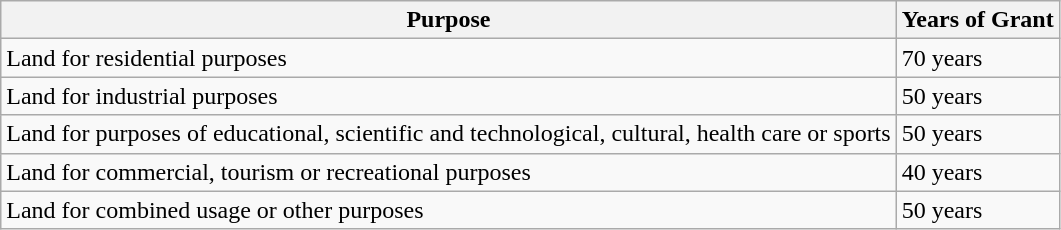<table class="wikitable">
<tr>
<th>Purpose</th>
<th>Years of Grant</th>
</tr>
<tr>
<td>Land for residential purposes</td>
<td>70 years</td>
</tr>
<tr>
<td>Land for industrial purposes</td>
<td>50 years</td>
</tr>
<tr>
<td>Land for purposes of educational, scientific and technological, cultural, health care or sports</td>
<td>50 years</td>
</tr>
<tr>
<td>Land for commercial, tourism or recreational purposes</td>
<td>40 years</td>
</tr>
<tr>
<td>Land for combined usage or other purposes</td>
<td>50 years</td>
</tr>
</table>
